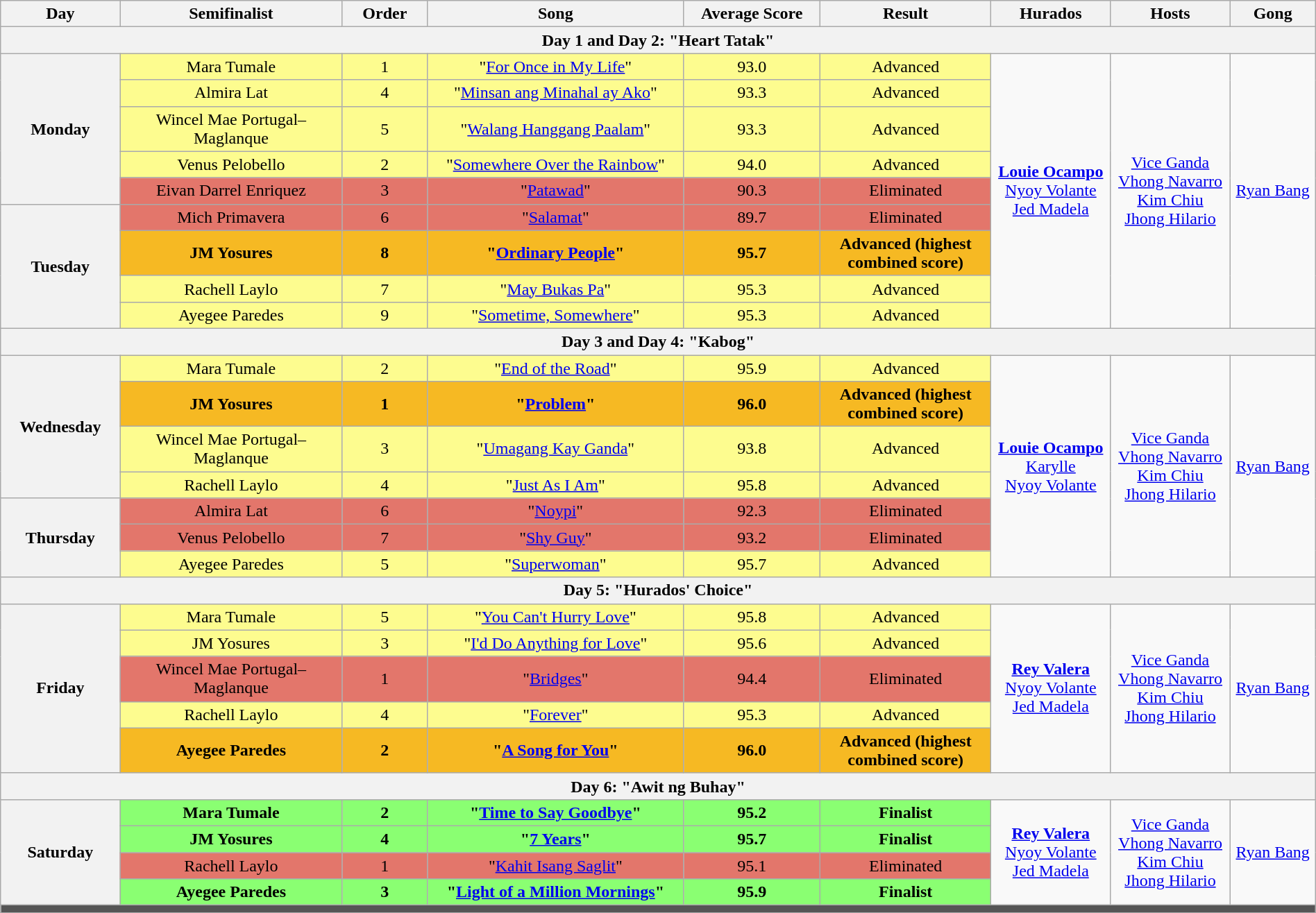<table class="wikitable mw-collapsible mw-collapsed" style="text-align:center; width:100%">
<tr>
<th width="07%">Day</th>
<th width="13%">Semifinalist</th>
<th width="05%">Order</th>
<th width="15%">Song</th>
<th width="08%">Average Score</th>
<th width="10%">Result</th>
<th width="07%">Hurados</th>
<th width="07%">Hosts</th>
<th width="05%">Gong</th>
</tr>
<tr>
<th colspan="9">Day 1 and Day 2: "Heart Tatak"</th>
</tr>
<tr>
<th rowspan="5">Monday<br><small></small></th>
<td style="background-color:#FDFC8F;">Mara Tumale</td>
<td style="background-color:#FDFC8F;">1</td>
<td style="background-color:#FDFC8F;">"<a href='#'>For Once in My Life</a>"</td>
<td style="background-color:#FDFC8F;">93.0</td>
<td style="background-color:#FDFC8F;">Advanced</td>
<td rowspan="9"><strong><a href='#'>Louie Ocampo</a></strong> <br> <a href='#'>Nyoy Volante</a> <br> <a href='#'>Jed Madela</a></td>
<td rowspan="9"><a href='#'>Vice Ganda</a> <br> <a href='#'>Vhong Navarro</a> <br> <a href='#'>Kim Chiu</a> <br> <a href='#'>Jhong Hilario</a></td>
<td rowspan="9"><a href='#'>Ryan Bang</a></td>
</tr>
<tr>
<td style="background-color:#FDFC8F;">Almira Lat</td>
<td style="background-color:#FDFC8F;">4</td>
<td style="background-color:#FDFC8F;">"<a href='#'>Minsan ang Minahal ay Ako</a>"</td>
<td style="background-color:#FDFC8F;">93.3</td>
<td style="background-color:#FDFC8F;">Advanced</td>
</tr>
<tr>
<td style="background-color:#FDFC8F;">Wincel Mae Portugal–Maglanque</td>
<td style="background-color:#FDFC8F;">5</td>
<td style="background-color:#FDFC8F;">"<a href='#'>Walang Hanggang Paalam</a>"</td>
<td style="background-color:#FDFC8F;">93.3</td>
<td style="background-color:#FDFC8F;">Advanced</td>
</tr>
<tr>
<td style="background-color:#FDFC8F;">Venus Pelobello</td>
<td style="background-color:#FDFC8F;">2</td>
<td style="background-color:#FDFC8F;">"<a href='#'>Somewhere Over the Rainbow</a>"</td>
<td style="background-color:#FDFC8F;">94.0</td>
<td style="background-color:#FDFC8F;">Advanced</td>
</tr>
<tr>
<td style="background-color:#E3766B;">Eivan Darrel Enriquez</td>
<td style="background-color:#E3766B;">3</td>
<td style="background-color:#E3766B;">"<a href='#'>Patawad</a>"</td>
<td style="background-color:#E3766B;">90.3</td>
<td style="background-color:#E3766B;">Eliminated</td>
</tr>
<tr>
<th rowspan="4">Tuesday<br><small></small></th>
<td style="background-color:#E3766B;">Mich Primavera</td>
<td style="background-color:#E3766B;">6</td>
<td style="background-color:#E3766B;">"<a href='#'>Salamat</a>"</td>
<td style="background-color:#E3766B;">89.7</td>
<td style="background-color:#E3766B;">Eliminated</td>
</tr>
<tr>
<td style="background-color:#F6B923;"><strong>JM Yosures</strong></td>
<td style="background-color:#F6B923;"><strong>8</strong></td>
<td style="background-color:#F6B923;"><strong>"<a href='#'>Ordinary People</a>"</strong></td>
<td style="background-color:#F6B923;"><strong>95.7</strong></td>
<td style="background-color:#F6B923;"><strong>Advanced (highest combined score)</strong></td>
</tr>
<tr>
<td style="background-color:#FDFC8F;">Rachell Laylo</td>
<td style="background-color:#FDFC8F;">7</td>
<td style="background-color:#FDFC8F;">"<a href='#'>May Bukas Pa</a>"</td>
<td style="background-color:#FDFC8F;">95.3</td>
<td style="background-color:#FDFC8F;">Advanced</td>
</tr>
<tr>
<td style="background-color:#FDFC8F;">Ayegee Paredes</td>
<td style="background-color:#FDFC8F;">9</td>
<td style="background-color:#FDFC8F;">"<a href='#'>Sometime, Somewhere</a>"</td>
<td style="background-color:#FDFC8F;">95.3</td>
<td style="background-color:#FDFC8F;">Advanced</td>
</tr>
<tr>
<th colspan="9">Day 3 and Day 4: "Kabog"</th>
</tr>
<tr>
<th rowspan="4">Wednesday<br><small></small></th>
<td style="background-color:#FDFC8F;">Mara Tumale</td>
<td style="background-color:#FDFC8F;">2</td>
<td style="background-color:#FDFC8F;">"<a href='#'>End of the Road</a>"</td>
<td style="background-color:#FDFC8F;">95.9</td>
<td style="background-color:#FDFC8F;">Advanced</td>
<td rowspan="7"><strong><a href='#'>Louie Ocampo</a></strong> <br> <a href='#'>Karylle</a> <br> <a href='#'>Nyoy Volante</a></td>
<td rowspan="7"><a href='#'>Vice Ganda</a> <br> <a href='#'>Vhong Navarro</a> <br> <a href='#'>Kim Chiu</a> <br> <a href='#'>Jhong Hilario</a></td>
<td rowspan="7"><a href='#'>Ryan Bang</a></td>
</tr>
<tr>
<td style="background-color:#F6B923;"><strong>JM Yosures</strong></td>
<td style="background-color:#F6B923;"><strong>1</strong></td>
<td style="background-color:#F6B923;"><strong>"<a href='#'>Problem</a>"</strong></td>
<td style="background-color:#F6B923;"><strong>96.0</strong></td>
<td style="background-color:#F6B923;"><strong>Advanced (highest combined score)</strong></td>
</tr>
<tr>
<td style="background-color:#FDFC8F;">Wincel Mae Portugal–Maglanque</td>
<td style="background-color:#FDFC8F;">3</td>
<td style="background-color:#FDFC8F;">"<a href='#'>Umagang Kay Ganda</a>"</td>
<td style="background-color:#FDFC8F;">93.8</td>
<td style="background-color:#FDFC8F;">Advanced</td>
</tr>
<tr>
<td style="background-color:#FDFC8F;">Rachell Laylo</td>
<td style="background-color:#FDFC8F;">4</td>
<td style="background-color:#FDFC8F;">"<a href='#'>Just As I Am</a>"</td>
<td style="background-color:#FDFC8F;">95.8</td>
<td style="background-color:#FDFC8F;">Advanced</td>
</tr>
<tr>
<th rowspan="3">Thursday<br><small></small></th>
<td style="background-color:#E3766B;">Almira Lat</td>
<td style="background-color:#E3766B;">6</td>
<td style="background-color:#E3766B;">"<a href='#'>Noypi</a>"</td>
<td style="background-color:#E3766B;">92.3</td>
<td style="background-color:#E3766B;">Eliminated</td>
</tr>
<tr>
<td style="background-color:#E3766B;">Venus Pelobello</td>
<td style="background-color:#E3766B;">7</td>
<td style="background-color:#E3766B;">"<a href='#'>Shy Guy</a>"</td>
<td style="background-color:#E3766B;">93.2</td>
<td style="background-color:#E3766B;">Eliminated</td>
</tr>
<tr>
<td style="background-color:#FDFC8F;">Ayegee Paredes</td>
<td style="background-color:#FDFC8F;">5</td>
<td style="background-color:#FDFC8F;">"<a href='#'>Superwoman</a>"</td>
<td style="background-color:#FDFC8F;">95.7</td>
<td style="background-color:#FDFC8F;">Advanced</td>
</tr>
<tr>
<th colspan="9">Day 5: "Hurados' Choice"</th>
</tr>
<tr>
<th rowspan="5">Friday<br><small></small></th>
<td style="background-color:#FDFC8F;">Mara Tumale</td>
<td style="background-color:#FDFC8F;">5</td>
<td style="background-color:#FDFC8F;">"<a href='#'>You Can't Hurry Love</a>"</td>
<td style="background-color:#FDFC8F;">95.8</td>
<td style="background-color:#FDFC8F;">Advanced</td>
<td rowspan="5"><strong><a href='#'>Rey Valera</a></strong> <br> <a href='#'>Nyoy Volante</a> <br> <a href='#'>Jed Madela</a></td>
<td rowspan="5"><a href='#'>Vice Ganda</a> <br> <a href='#'>Vhong Navarro</a> <br> <a href='#'>Kim Chiu</a> <br> <a href='#'>Jhong Hilario</a></td>
<td rowspan="5"><a href='#'>Ryan Bang</a></td>
</tr>
<tr>
<td style="background-color:#FDFC8F;">JM Yosures</td>
<td style="background-color:#FDFC8F;">3</td>
<td style="background-color:#FDFC8F;">"<a href='#'>I'd Do Anything for Love</a>"</td>
<td style="background-color:#FDFC8F;">95.6</td>
<td style="background-color:#FDFC8F;">Advanced</td>
</tr>
<tr>
<td style="background-color:#E3766B;">Wincel Mae Portugal–Maglanque</td>
<td style="background-color:#E3766B;">1</td>
<td style="background-color:#E3766B;">"<a href='#'>Bridges</a>"</td>
<td style="background-color:#E3766B;">94.4</td>
<td style="background-color:#E3766B;">Eliminated</td>
</tr>
<tr>
<td style="background-color:#FDFC8F;">Rachell Laylo</td>
<td style="background-color:#FDFC8F;">4</td>
<td style="background-color:#FDFC8F;">"<a href='#'>Forever</a>"</td>
<td style="background-color:#FDFC8F;">95.3</td>
<td style="background-color:#FDFC8F;">Advanced</td>
</tr>
<tr>
<td style="background-color:#F6B923;"><strong>Ayegee Paredes</strong></td>
<td style="background-color:#F6B923;"><strong>2</strong></td>
<td style="background-color:#F6B923;"><strong>"<a href='#'>A Song for You</a>"</strong></td>
<td style="background-color:#F6B923;"><strong>96.0</strong></td>
<td style="background-color:#F6B923;"><strong>Advanced (highest combined score)</strong></td>
</tr>
<tr>
<th colspan="9">Day 6: "Awit ng Buhay"</th>
</tr>
<tr>
<th rowspan="4">Saturday<br><small></small></th>
<td style="background-color:#8aff72;"><strong>Mara Tumale</strong></td>
<td style="background-color:#8aff72;"><strong>2</strong></td>
<td style="background-color:#8aff72;"><strong>"<a href='#'>Time to Say Goodbye</a>"</strong></td>
<td style="background-color:#8aff72;"><strong>95.2</strong></td>
<td style="background-color:#8aff72;"><strong>Finalist</strong></td>
<td rowspan="4"><strong><a href='#'>Rey Valera</a></strong> <br> <a href='#'>Nyoy Volante</a> <br> <a href='#'>Jed Madela</a></td>
<td rowspan="4"><a href='#'>Vice Ganda</a> <br> <a href='#'>Vhong Navarro</a> <br> <a href='#'>Kim Chiu</a> <br> <a href='#'>Jhong Hilario</a></td>
<td rowspan="4"><a href='#'>Ryan Bang</a></td>
</tr>
<tr>
<td style="background-color:#8aff72;"><strong>JM Yosures</strong></td>
<td style="background-color:#8aff72;"><strong>4</strong></td>
<td style="background-color:#8aff72;"><strong>"<a href='#'>7 Years</a>"</strong></td>
<td style="background-color:#8aff72;"><strong>95.7</strong></td>
<td style="background-color:#8aff72;"><strong>Finalist</strong></td>
</tr>
<tr>
<td style="background-color:#E3766B;">Rachell Laylo</td>
<td style="background-color:#E3766B;">1</td>
<td style="background-color:#E3766B;">"<a href='#'>Kahit Isang Saglit</a>"</td>
<td style="background-color:#E3766B;">95.1</td>
<td style="background-color:#E3766B;">Eliminated</td>
</tr>
<tr>
<td style="background-color:#8aff72;"><strong>Ayegee Paredes</strong></td>
<td style="background-color:#8aff72;"><strong>3</strong></td>
<td style="background-color:#8aff72;"><strong>"<a href='#'>Light of a Million Mornings</a>"</strong></td>
<td style="background-color:#8aff72;"><strong>95.9</strong></td>
<td style="background-color:#8aff72;"><strong>Finalist</strong></td>
</tr>
<tr>
<th colspan="9" style="background:#555;"></th>
</tr>
<tr>
</tr>
</table>
